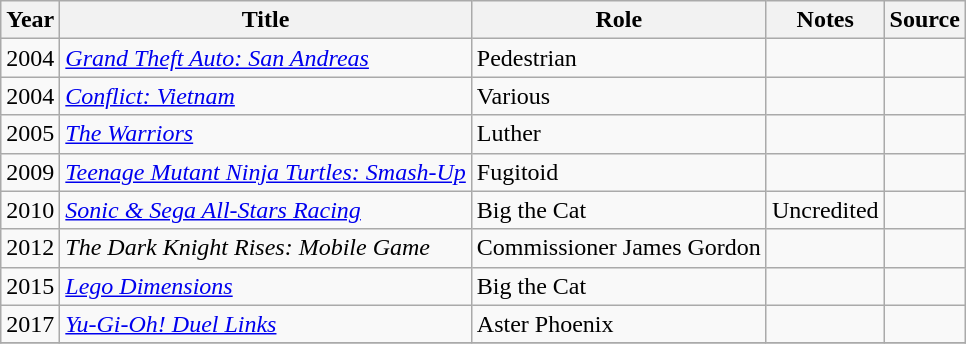<table class="wikitable sortable plainrowheaders">
<tr>
<th>Year</th>
<th>Title</th>
<th>Role</th>
<th class="unsortable">Notes</th>
<th class="unsortable">Source</th>
</tr>
<tr>
<td>2004</td>
<td><em><a href='#'>Grand Theft Auto: San Andreas</a></em></td>
<td>Pedestrian</td>
<td></td>
<td></td>
</tr>
<tr>
<td>2004</td>
<td><em><a href='#'>Conflict: Vietnam</a></em></td>
<td>Various</td>
<td></td>
<td></td>
</tr>
<tr>
<td>2005</td>
<td><em><a href='#'>The Warriors</a></em></td>
<td>Luther</td>
<td></td>
<td></td>
</tr>
<tr>
<td>2009</td>
<td><em><a href='#'>Teenage Mutant Ninja Turtles: Smash-Up</a></em></td>
<td>Fugitoid</td>
<td></td>
<td></td>
</tr>
<tr>
<td>2010</td>
<td><em><a href='#'>Sonic & Sega All-Stars Racing</a></em></td>
<td>Big the Cat</td>
<td>Uncredited</td>
<td></td>
</tr>
<tr>
<td>2012</td>
<td><em>The Dark Knight Rises: Mobile Game</em></td>
<td>Commissioner James Gordon</td>
<td></td>
<td></td>
</tr>
<tr>
<td>2015</td>
<td><em><a href='#'>Lego Dimensions</a></em></td>
<td>Big the Cat</td>
<td></td>
<td></td>
</tr>
<tr>
<td>2017</td>
<td><em><a href='#'>Yu-Gi-Oh! Duel Links</a></em></td>
<td>Aster Phoenix</td>
<td></td>
<td></td>
</tr>
<tr>
</tr>
</table>
